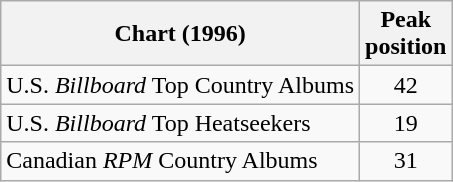<table class="wikitable">
<tr>
<th>Chart (1996)</th>
<th>Peak<br>position</th>
</tr>
<tr>
<td>U.S. <em>Billboard</em> Top Country Albums</td>
<td align="center">42</td>
</tr>
<tr>
<td>U.S. <em>Billboard</em> Top Heatseekers</td>
<td align="center">19</td>
</tr>
<tr>
<td>Canadian <em>RPM</em> Country Albums</td>
<td align="center">31</td>
</tr>
</table>
